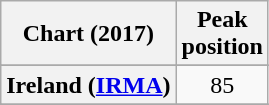<table class="wikitable sortable plainrowheaders" style="text-align:center">
<tr>
<th scope="col">Chart (2017)</th>
<th scope="col">Peak<br>position</th>
</tr>
<tr>
</tr>
<tr>
<th scope="row">Ireland (<a href='#'>IRMA</a>)</th>
<td>85</td>
</tr>
<tr>
</tr>
<tr>
</tr>
</table>
